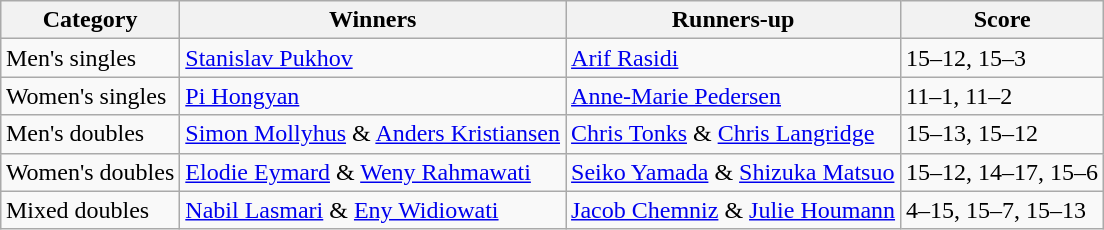<table class=wikitable style="margin:auto">
<tr>
<th>Category</th>
<th>Winners</th>
<th>Runners-up</th>
<th>Score</th>
</tr>
<tr>
<td>Men's singles</td>
<td> <a href='#'>Stanislav Pukhov</a></td>
<td> <a href='#'>Arif Rasidi</a></td>
<td>15–12, 15–3</td>
</tr>
<tr>
<td>Women's singles</td>
<td> <a href='#'>Pi Hongyan</a></td>
<td> <a href='#'>Anne-Marie Pedersen</a></td>
<td>11–1, 11–2</td>
</tr>
<tr>
<td>Men's doubles</td>
<td> <a href='#'>Simon Mollyhus</a> & <a href='#'>Anders Kristiansen</a></td>
<td> <a href='#'>Chris Tonks</a> & <a href='#'>Chris Langridge</a></td>
<td>15–13, 15–12</td>
</tr>
<tr>
<td>Women's doubles</td>
<td> <a href='#'>Elodie Eymard</a> & <a href='#'>Weny Rahmawati</a></td>
<td> <a href='#'>Seiko Yamada</a> & <a href='#'>Shizuka Matsuo</a></td>
<td>15–12, 14–17, 15–6</td>
</tr>
<tr>
<td>Mixed doubles</td>
<td> <a href='#'>Nabil Lasmari</a> &  <a href='#'>Eny Widiowati</a></td>
<td> <a href='#'>Jacob Chemniz</a> & <a href='#'>Julie Houmann</a></td>
<td>4–15, 15–7, 15–13</td>
</tr>
</table>
